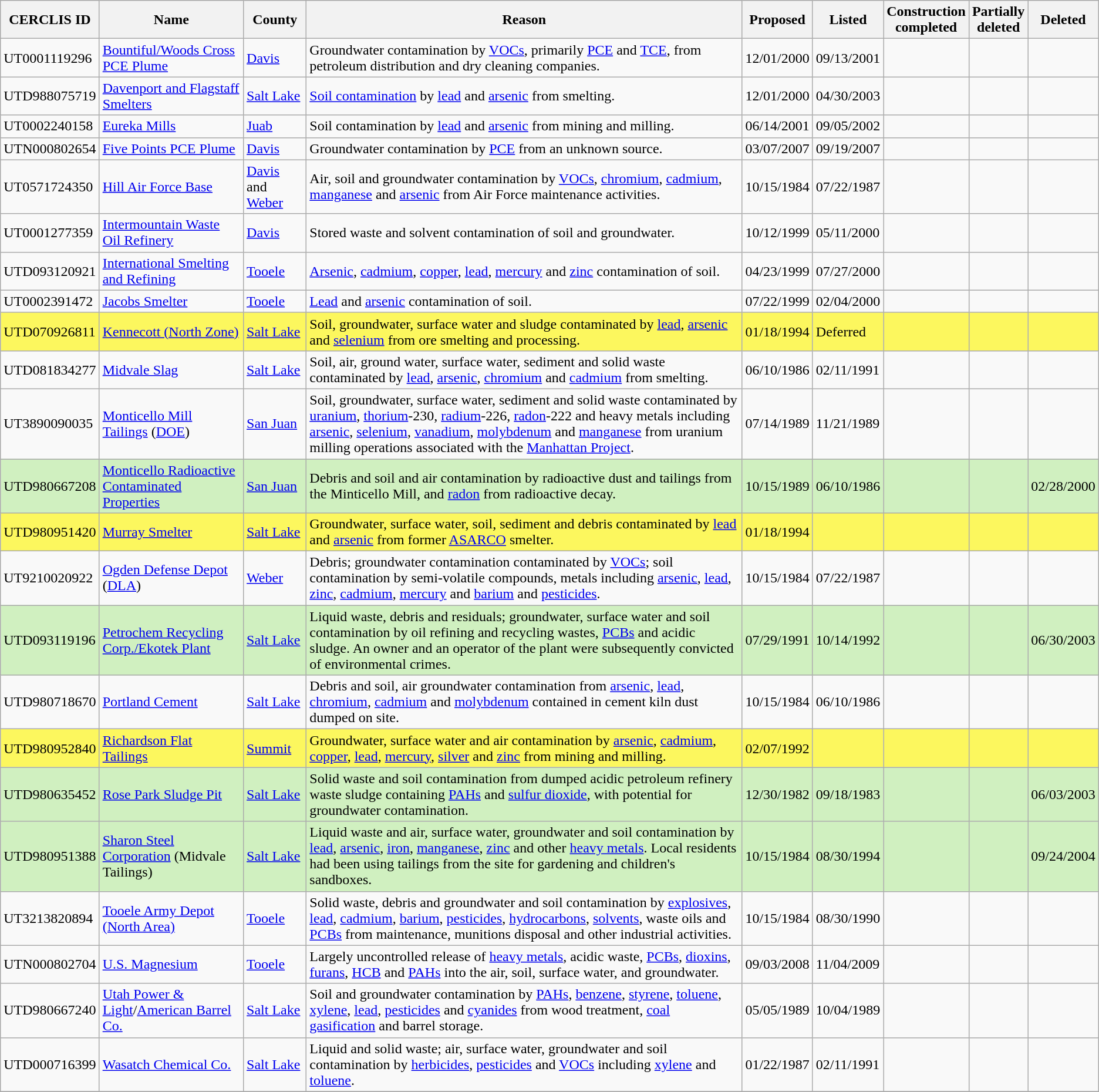<table class="wikitable sortable">
<tr>
<th>CERCLIS ID</th>
<th>Name</th>
<th>County</th>
<th>Reason</th>
<th>Proposed</th>
<th>Listed</th>
<th>Construction<br>completed</th>
<th>Partially<br>deleted</th>
<th>Deleted</th>
</tr>
<tr>
<td>UT0001119296</td>
<td><a href='#'>Bountiful/Woods Cross PCE Plume</a></td>
<td><a href='#'>Davis</a></td>
<td>Groundwater contamination by <a href='#'>VOCs</a>, primarily <a href='#'>PCE</a> and <a href='#'>TCE</a>, from petroleum distribution and dry cleaning companies.</td>
<td>12/01/2000</td>
<td>09/13/2001</td>
<td></td>
<td></td>
<td></td>
</tr>
<tr>
<td>UTD988075719</td>
<td><a href='#'>Davenport and Flagstaff Smelters</a></td>
<td><a href='#'>Salt Lake</a></td>
<td><a href='#'>Soil contamination</a> by <a href='#'>lead</a> and <a href='#'>arsenic</a> from smelting.</td>
<td>12/01/2000</td>
<td>04/30/2003</td>
<td></td>
<td></td>
<td></td>
</tr>
<tr>
<td>UT0002240158</td>
<td><a href='#'>Eureka Mills</a></td>
<td><a href='#'>Juab</a></td>
<td>Soil contamination by <a href='#'>lead</a> and <a href='#'>arsenic</a> from mining and milling.</td>
<td>06/14/2001</td>
<td>09/05/2002</td>
<td></td>
<td></td>
<td></td>
</tr>
<tr>
<td>UTN000802654</td>
<td><a href='#'>Five Points PCE Plume</a></td>
<td><a href='#'>Davis</a></td>
<td>Groundwater contamination by <a href='#'>PCE</a> from an unknown source.</td>
<td>03/07/2007</td>
<td>09/19/2007</td>
<td></td>
<td></td>
<td></td>
</tr>
<tr>
<td>UT0571724350</td>
<td><a href='#'>Hill Air Force Base</a></td>
<td><a href='#'>Davis</a> and <a href='#'>Weber</a></td>
<td>Air, soil and groundwater contamination by <a href='#'>VOCs</a>, <a href='#'>chromium</a>, <a href='#'>cadmium</a>, <a href='#'>manganese</a> and <a href='#'>arsenic</a> from Air Force maintenance activities.</td>
<td>10/15/1984</td>
<td>07/22/1987</td>
<td></td>
<td></td>
<td></td>
</tr>
<tr>
<td>UT0001277359</td>
<td><a href='#'>Intermountain Waste Oil Refinery</a></td>
<td><a href='#'>Davis</a></td>
<td>Stored waste and solvent contamination of soil and groundwater.</td>
<td>10/12/1999</td>
<td>05/11/2000</td>
<td></td>
<td></td>
<td></td>
</tr>
<tr>
<td>UTD093120921</td>
<td><a href='#'>International Smelting and Refining</a></td>
<td><a href='#'>Tooele</a></td>
<td><a href='#'>Arsenic</a>, <a href='#'>cadmium</a>, <a href='#'>copper</a>, <a href='#'>lead</a>, <a href='#'>mercury</a> and <a href='#'>zinc</a> contamination of soil.</td>
<td>04/23/1999</td>
<td>07/27/2000</td>
<td></td>
<td></td>
<td></td>
</tr>
<tr>
<td>UT0002391472</td>
<td><a href='#'>Jacobs Smelter</a></td>
<td><a href='#'>Tooele</a></td>
<td><a href='#'>Lead</a> and <a href='#'>arsenic</a> contamination of soil.</td>
<td>07/22/1999</td>
<td>02/04/2000</td>
<td></td>
<td> </td>
<td></td>
</tr>
<tr style="background:#fcf75e">
<td>UTD070926811</td>
<td><a href='#'>Kennecott (North Zone)</a></td>
<td><a href='#'>Salt Lake</a></td>
<td>Soil, groundwater, surface water and sludge contaminated by <a href='#'>lead</a>, <a href='#'>arsenic</a> and <a href='#'>selenium</a> from ore smelting and processing.</td>
<td>01/18/1994</td>
<td>Deferred</td>
<td></td>
<td></td>
<td></td>
</tr>
<tr>
<td>UTD081834277</td>
<td><a href='#'>Midvale Slag</a></td>
<td><a href='#'>Salt Lake</a></td>
<td>Soil, air, ground water, surface water, sediment and solid waste contaminated by <a href='#'>lead</a>, <a href='#'>arsenic</a>, <a href='#'>chromium</a> and <a href='#'>cadmium</a> from smelting.</td>
<td>06/10/1986</td>
<td>02/11/1991</td>
<td></td>
<td></td>
<td></td>
</tr>
<tr>
<td>UT3890090035</td>
<td><a href='#'>Monticello Mill Tailings</a> (<a href='#'>DOE</a>)</td>
<td><a href='#'>San Juan</a></td>
<td>Soil, groundwater, surface water, sediment and solid waste contaminated by <a href='#'>uranium</a>, <a href='#'>thorium</a>-230, <a href='#'>radium</a>-226, <a href='#'>radon</a>-222 and heavy metals including <a href='#'>arsenic</a>, <a href='#'>selenium</a>, <a href='#'>vanadium</a>, <a href='#'>molybdenum</a> and <a href='#'>manganese</a> from uranium milling operations associated with the <a href='#'>Manhattan Project</a>.</td>
<td>07/14/1989</td>
<td>11/21/1989</td>
<td></td>
<td></td>
<td></td>
</tr>
<tr style="background:#d0f0c0">
<td>UTD980667208</td>
<td><a href='#'>Monticello Radioactive Contaminated Properties</a></td>
<td><a href='#'>San Juan</a></td>
<td>Debris and soil and air contamination by radioactive dust and tailings from the Minticello Mill, and <a href='#'>radon</a> from radioactive decay.</td>
<td>10/15/1989</td>
<td>06/10/1986</td>
<td></td>
<td></td>
<td>02/28/2000</td>
</tr>
<tr style="background:#fcf75e">
<td>UTD980951420</td>
<td><a href='#'>Murray Smelter</a></td>
<td><a href='#'>Salt Lake</a></td>
<td>Groundwater, surface water, soil, sediment and debris contaminated by <a href='#'>lead</a> and <a href='#'>arsenic</a> from former <a href='#'>ASARCO</a> smelter.</td>
<td>01/18/1994</td>
<td></td>
<td></td>
<td></td>
<td></td>
</tr>
<tr>
<td>UT9210020922</td>
<td><a href='#'>Ogden Defense Depot</a> (<a href='#'>DLA</a>)</td>
<td><a href='#'>Weber</a></td>
<td>Debris; groundwater contamination contaminated by <a href='#'>VOCs</a>; soil contamination by semi-volatile compounds, metals including <a href='#'>arsenic</a>, <a href='#'>lead</a>, <a href='#'>zinc</a>, <a href='#'>cadmium</a>, <a href='#'>mercury</a> and <a href='#'>barium</a> and <a href='#'>pesticides</a>.</td>
<td>10/15/1984</td>
<td>07/22/1987</td>
<td></td>
<td></td>
<td></td>
</tr>
<tr style="background:#d0f0c0">
<td>UTD093119196</td>
<td><a href='#'>Petrochem Recycling Corp./Ekotek Plant</a></td>
<td><a href='#'>Salt Lake</a></td>
<td>Liquid waste, debris and residuals; groundwater, surface water and soil contamination by oil refining and recycling wastes, <a href='#'>PCBs</a> and acidic sludge. An owner and an operator of the plant were subsequently convicted of environmental crimes.</td>
<td>07/29/1991</td>
<td>10/14/1992</td>
<td></td>
<td></td>
<td>06/30/2003</td>
</tr>
<tr>
<td>UTD980718670</td>
<td><a href='#'>Portland Cement</a></td>
<td><a href='#'>Salt Lake</a></td>
<td>Debris and soil, air groundwater contamination from <a href='#'>arsenic</a>, <a href='#'>lead</a>, <a href='#'>chromium</a>, <a href='#'>cadmium</a> and <a href='#'>molybdenum</a> contained in cement kiln dust dumped on site.</td>
<td>10/15/1984</td>
<td>06/10/1986</td>
<td></td>
<td></td>
<td></td>
</tr>
<tr style="background:#fcf75e">
<td>UTD980952840</td>
<td><a href='#'>Richardson Flat Tailings</a></td>
<td><a href='#'>Summit</a></td>
<td>Groundwater, surface water and air contamination by <a href='#'>arsenic</a>, <a href='#'>cadmium</a>, <a href='#'>copper</a>, <a href='#'>lead</a>, <a href='#'>mercury</a>, <a href='#'>silver</a> and <a href='#'>zinc</a> from mining and milling.</td>
<td>02/07/1992</td>
<td></td>
<td></td>
<td></td>
<td></td>
</tr>
<tr style="background:#d0f0c0">
<td>UTD980635452</td>
<td><a href='#'>Rose Park Sludge Pit</a></td>
<td><a href='#'>Salt Lake</a></td>
<td>Solid waste and soil contamination from dumped acidic petroleum refinery waste sludge containing <a href='#'>PAHs</a> and <a href='#'>sulfur dioxide</a>, with potential for groundwater contamination.</td>
<td>12/30/1982</td>
<td>09/18/1983</td>
<td></td>
<td></td>
<td>06/03/2003</td>
</tr>
<tr style="background:#d0f0c0">
<td>UTD980951388</td>
<td><a href='#'>Sharon Steel Corporation</a> (Midvale Tailings)</td>
<td><a href='#'>Salt Lake</a></td>
<td>Liquid waste and air, surface water, groundwater and soil contamination by <a href='#'>lead</a>, <a href='#'>arsenic</a>, <a href='#'>iron</a>, <a href='#'>manganese</a>, <a href='#'>zinc</a> and other <a href='#'>heavy metals</a>.  Local residents had been using tailings from the site for gardening and children's sandboxes.</td>
<td>10/15/1984</td>
<td>08/30/1994</td>
<td></td>
<td></td>
<td>09/24/2004</td>
</tr>
<tr>
<td>UT3213820894</td>
<td><a href='#'>Tooele Army Depot (North Area)</a></td>
<td><a href='#'>Tooele</a></td>
<td>Solid waste, debris and groundwater and soil contamination by <a href='#'>explosives</a>, <a href='#'>lead</a>, <a href='#'>cadmium</a>, <a href='#'>barium</a>, <a href='#'>pesticides</a>, <a href='#'>hydrocarbons</a>, <a href='#'>solvents</a>, waste oils and <a href='#'>PCBs</a> from maintenance, munitions disposal and other industrial activities.</td>
<td>10/15/1984</td>
<td>08/30/1990</td>
<td></td>
<td></td>
<td></td>
</tr>
<tr>
<td>UTN000802704</td>
<td><a href='#'>U.S. Magnesium</a></td>
<td><a href='#'>Tooele</a></td>
<td>Largely uncontrolled release of <a href='#'>heavy metals</a>, acidic waste, <a href='#'>PCBs</a>, <a href='#'>dioxins</a>, <a href='#'>furans</a>, <a href='#'>HCB</a> and <a href='#'>PAHs</a> into the air, soil, surface water, and groundwater.</td>
<td>09/03/2008</td>
<td>11/04/2009</td>
<td></td>
<td></td>
<td></td>
</tr>
<tr>
<td>UTD980667240</td>
<td><a href='#'>Utah Power & Light</a>/<a href='#'>American Barrel Co.</a></td>
<td><a href='#'>Salt Lake</a></td>
<td>Soil and groundwater contamination by <a href='#'>PAHs</a>, <a href='#'>benzene</a>, <a href='#'>styrene</a>, <a href='#'>toluene</a>, <a href='#'>xylene</a>, <a href='#'>lead</a>, <a href='#'>pesticides</a> and <a href='#'>cyanides</a> from wood treatment, <a href='#'>coal gasification</a> and barrel storage.</td>
<td>05/05/1989</td>
<td>10/04/1989</td>
<td></td>
<td></td>
<td></td>
</tr>
<tr>
<td>UTD000716399</td>
<td><a href='#'>Wasatch Chemical Co.</a></td>
<td><a href='#'>Salt Lake</a></td>
<td>Liquid and solid waste; air, surface water, groundwater and soil contamination by <a href='#'>herbicides</a>, <a href='#'>pesticides</a> and <a href='#'>VOCs</a> including <a href='#'>xylene</a> and <a href='#'>toluene</a>.</td>
<td>01/22/1987</td>
<td>02/11/1991</td>
<td></td>
<td></td>
<td></td>
</tr>
<tr>
</tr>
</table>
